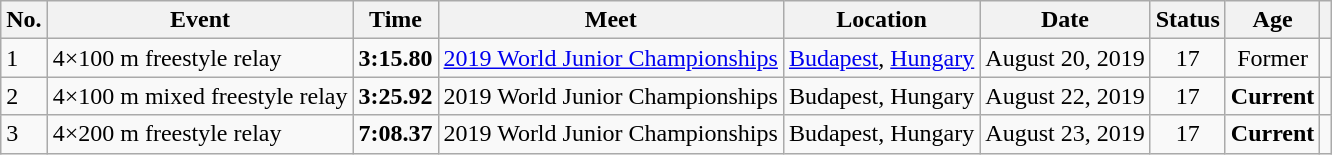<table class="wikitable">
<tr>
<th>No.</th>
<th>Event</th>
<th>Time</th>
<th>Meet</th>
<th>Location</th>
<th>Date</th>
<th>Status</th>
<th>Age</th>
<th></th>
</tr>
<tr>
<td>1</td>
<td>4×100 m freestyle relay</td>
<td style="text-align:center;"><strong>3:15.80</strong></td>
<td><a href='#'>2019 World Junior Championships</a></td>
<td><a href='#'>Budapest</a>, <a href='#'>Hungary</a></td>
<td>August 20, 2019</td>
<td style="text-align:center;">17</td>
<td style="text-align:center;">Former</td>
<td style="text-align:center;"></td>
</tr>
<tr>
<td>2</td>
<td>4×100 m mixed freestyle relay</td>
<td style="text-align:center;"><strong>3:25.92</strong></td>
<td>2019 World Junior Championships</td>
<td>Budapest, Hungary</td>
<td>August 22, 2019</td>
<td style="text-align:center;">17</td>
<td style="text-align:center;"><strong>Current</strong></td>
<td style="text-align:center;"></td>
</tr>
<tr>
<td>3</td>
<td>4×200 m freestyle relay</td>
<td style="text-align:center;"><strong>7:08.37</strong></td>
<td>2019 World Junior Championships</td>
<td>Budapest, Hungary</td>
<td>August 23, 2019</td>
<td style="text-align:center;">17</td>
<td style="text-align:center;"><strong>Current</strong></td>
<td style="text-align:center;"></td>
</tr>
</table>
